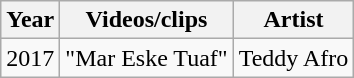<table class="wikitable">
<tr>
<th>Year</th>
<th>Videos/clips</th>
<th>Artist</th>
</tr>
<tr>
<td>2017</td>
<td>"Mar Eske Tuaf"</td>
<td>Teddy Afro</td>
</tr>
</table>
